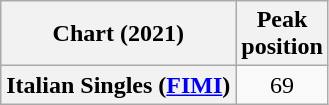<table class="wikitable sortable plainrowheaders" style="text-align:center">
<tr>
<th scope="col">Chart (2021)</th>
<th scope="col">Peak<br>position</th>
</tr>
<tr>
<th scope="row">Italian Singles (<a href='#'>FIMI</a>)</th>
<td>69</td>
</tr>
</table>
